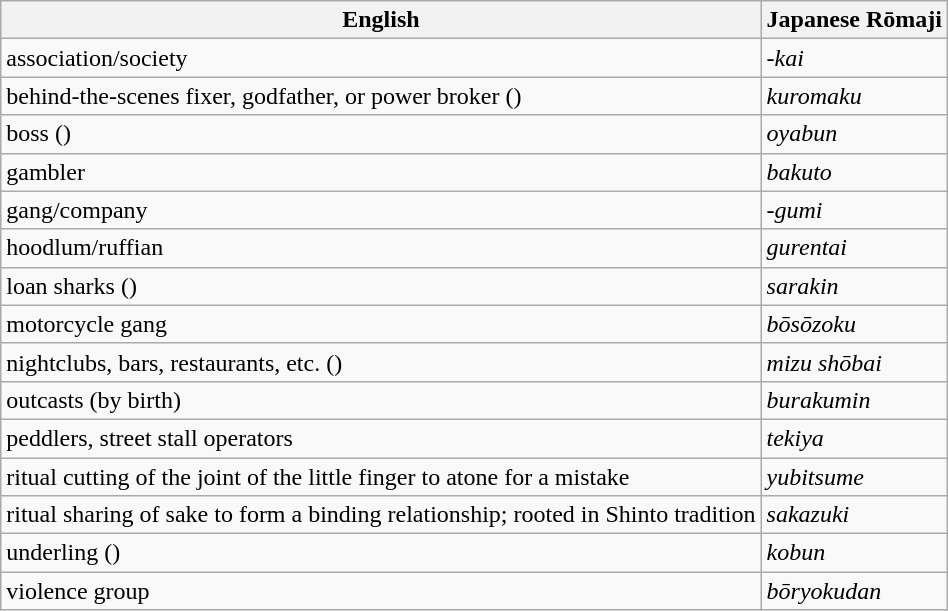<table class="wikitable">
<tr>
<th>English</th>
<th>Japanese Rōmaji</th>
</tr>
<tr>
<td>association/society</td>
<td><em>-kai</em></td>
</tr>
<tr>
<td>behind-the-scenes fixer, godfather, or power broker ()</td>
<td><em>kuromaku</em></td>
</tr>
<tr>
<td>boss ()</td>
<td><em>oyabun</em></td>
</tr>
<tr>
<td>gambler</td>
<td><em>bakuto</em></td>
</tr>
<tr>
<td>gang/company</td>
<td><em>-gumi</em></td>
</tr>
<tr>
<td>hoodlum/ruffian</td>
<td><em>gurentai</em></td>
</tr>
<tr>
<td>loan sharks ()</td>
<td><em>sarakin</em></td>
</tr>
<tr>
<td>motorcycle gang</td>
<td><em>bōsōzoku</em></td>
</tr>
<tr>
<td>nightclubs, bars, restaurants, etc. ()</td>
<td><em>mizu shōbai</em></td>
</tr>
<tr>
<td>outcasts (by birth)</td>
<td><em>burakumin</em></td>
</tr>
<tr>
<td>peddlers, street stall operators</td>
<td><em>tekiya</em></td>
</tr>
<tr>
<td>ritual cutting of the joint of the little finger to atone for a mistake</td>
<td><em>yubitsume</em></td>
</tr>
<tr>
<td>ritual sharing of sake to form a binding relationship; rooted in Shinto tradition</td>
<td><em>sakazuki</em></td>
</tr>
<tr>
<td>underling ()</td>
<td><em>kobun</em></td>
</tr>
<tr>
<td>violence group</td>
<td><em>bōryokudan</em></td>
</tr>
</table>
